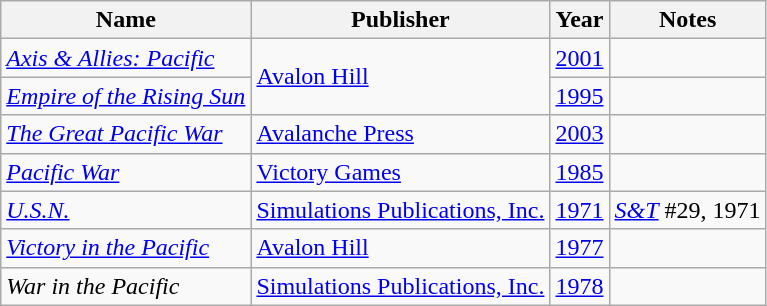<table class="wikitable">
<tr>
<th>Name</th>
<th>Publisher</th>
<th>Year</th>
<th>Notes</th>
</tr>
<tr>
<td><em><a href='#'>Axis & Allies: Pacific</a></em></td>
<td rowspan="2"><a href='#'>Avalon Hill</a></td>
<td><a href='#'>2001</a></td>
<td></td>
</tr>
<tr>
<td><em><a href='#'>Empire of the Rising Sun</a></em></td>
<td><a href='#'>1995</a></td>
<td></td>
</tr>
<tr>
<td><em><a href='#'>The Great Pacific War</a></em></td>
<td><a href='#'>Avalanche Press</a></td>
<td><a href='#'>2003</a></td>
</tr>
<tr>
<td><em><a href='#'>Pacific War</a></em></td>
<td><a href='#'>Victory Games</a></td>
<td><a href='#'>1985</a></td>
<td></td>
</tr>
<tr>
<td><em><a href='#'>U.S.N.</a></em></td>
<td><a href='#'>Simulations Publications, Inc.</a></td>
<td><a href='#'>1971</a></td>
<td><em><a href='#'>S&T</a></em> #29, 1971</td>
</tr>
<tr>
<td><em><a href='#'>Victory in the Pacific</a></em></td>
<td><a href='#'>Avalon Hill</a></td>
<td><a href='#'>1977</a></td>
<td></td>
</tr>
<tr>
<td><em>War in the Pacific</em></td>
<td><a href='#'>Simulations Publications, Inc.</a></td>
<td><a href='#'>1978</a></td>
<td></td>
</tr>
</table>
